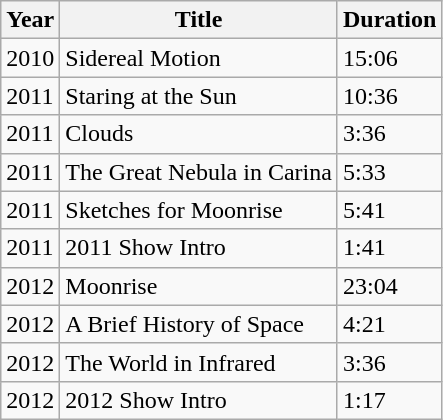<table class="wikitable">
<tr>
<th>Year</th>
<th>Title</th>
<th>Duration</th>
</tr>
<tr>
<td>2010</td>
<td>Sidereal Motion</td>
<td>15:06</td>
</tr>
<tr>
<td>2011</td>
<td>Staring at the Sun</td>
<td>10:36</td>
</tr>
<tr>
<td>2011</td>
<td>Clouds</td>
<td>3:36</td>
</tr>
<tr>
<td>2011</td>
<td>The Great Nebula in Carina</td>
<td>5:33</td>
</tr>
<tr>
<td>2011</td>
<td>Sketches for Moonrise</td>
<td>5:41</td>
</tr>
<tr>
<td>2011</td>
<td>2011 Show Intro</td>
<td>1:41</td>
</tr>
<tr>
<td>2012</td>
<td>Moonrise</td>
<td>23:04</td>
</tr>
<tr>
<td>2012</td>
<td>A Brief History of Space</td>
<td>4:21</td>
</tr>
<tr>
<td>2012</td>
<td>The World in Infrared</td>
<td>3:36</td>
</tr>
<tr>
<td>2012</td>
<td>2012 Show Intro</td>
<td>1:17</td>
</tr>
</table>
